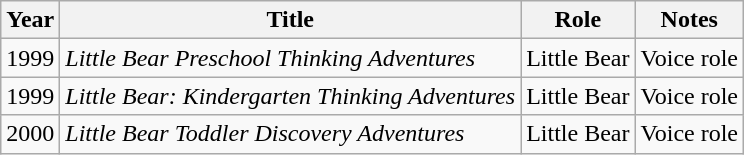<table class="wikitable sortable">
<tr>
<th>Year</th>
<th>Title</th>
<th>Role</th>
<th class="unsortable">Notes</th>
</tr>
<tr>
<td>1999</td>
<td><em>Little Bear Preschool Thinking Adventures</em></td>
<td>Little Bear</td>
<td>Voice role</td>
</tr>
<tr>
<td>1999</td>
<td><em>Little Bear: Kindergarten Thinking Adventures</em></td>
<td>Little Bear</td>
<td>Voice role</td>
</tr>
<tr>
<td>2000</td>
<td><em>Little Bear Toddler Discovery Adventures</em></td>
<td>Little Bear</td>
<td>Voice role</td>
</tr>
</table>
